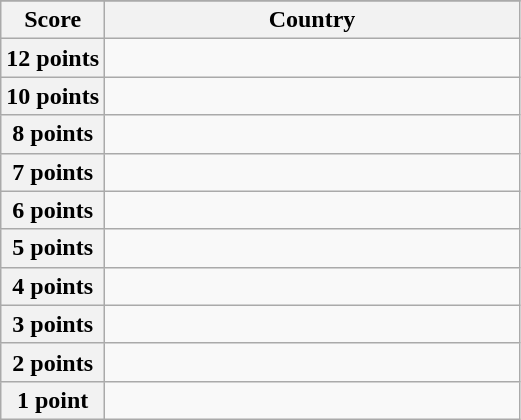<table class="wikitable">
<tr>
</tr>
<tr>
<th scope="col" width="20%">Score</th>
<th scope="col">Country</th>
</tr>
<tr>
<th scope="row">12 points</th>
<td></td>
</tr>
<tr>
<th scope="row">10 points</th>
<td></td>
</tr>
<tr>
<th scope="row">8 points</th>
<td></td>
</tr>
<tr>
<th scope="row">7 points</th>
<td></td>
</tr>
<tr>
<th scope="row">6 points</th>
<td></td>
</tr>
<tr>
<th scope="row">5 points</th>
<td></td>
</tr>
<tr>
<th scope="row">4 points</th>
<td></td>
</tr>
<tr>
<th scope="row">3 points</th>
<td></td>
</tr>
<tr>
<th scope="row">2 points</th>
<td></td>
</tr>
<tr>
<th scope="row">1 point</th>
<td></td>
</tr>
</table>
